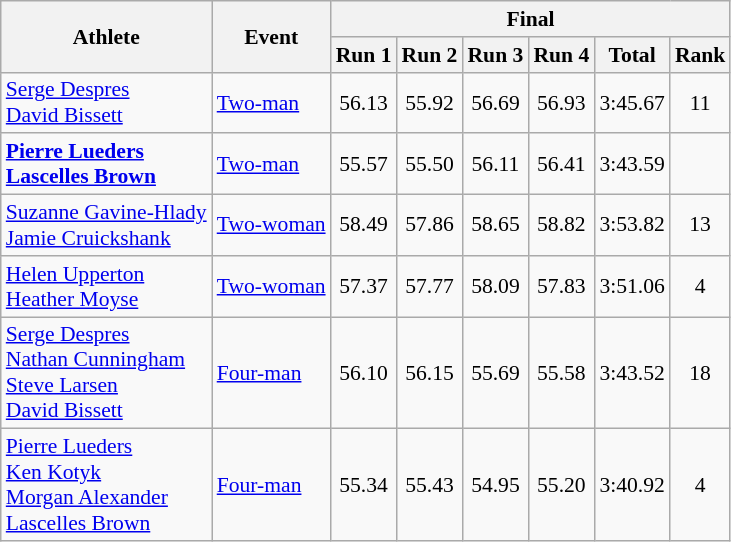<table class="wikitable" style="font-size:90%">
<tr>
<th rowspan="2">Athlete</th>
<th rowspan="2">Event</th>
<th colspan="6">Final</th>
</tr>
<tr>
<th>Run 1</th>
<th>Run 2</th>
<th>Run 3</th>
<th>Run 4</th>
<th>Total</th>
<th>Rank</th>
</tr>
<tr>
<td><a href='#'>Serge Despres</a><br><a href='#'>David Bissett</a></td>
<td><a href='#'>Two-man</a></td>
<td style="text-align:center;">56.13</td>
<td style="text-align:center;">55.92</td>
<td style="text-align:center;">56.69</td>
<td style="text-align:center;">56.93</td>
<td style="text-align:center;">3:45.67</td>
<td style="text-align:center;">11</td>
</tr>
<tr>
<td><strong><a href='#'>Pierre Lueders</a><br><a href='#'>Lascelles Brown</a></strong></td>
<td><a href='#'>Two-man</a></td>
<td align=center>55.57</td>
<td align=center>55.50</td>
<td align=center>56.11</td>
<td align=center>56.41</td>
<td align=center>3:43.59</td>
<td align=center></td>
</tr>
<tr>
<td><a href='#'>Suzanne Gavine-Hlady</a><br><a href='#'>Jamie Cruickshank</a></td>
<td><a href='#'>Two-woman</a></td>
<td style="text-align:center;">58.49</td>
<td style="text-align:center;">57.86</td>
<td style="text-align:center;">58.65</td>
<td style="text-align:center;">58.82</td>
<td style="text-align:center;">3:53.82</td>
<td style="text-align:center;">13</td>
</tr>
<tr>
<td><a href='#'>Helen Upperton</a><br><a href='#'>Heather Moyse</a></td>
<td><a href='#'>Two-woman</a></td>
<td align=center>57.37</td>
<td align=center>57.77</td>
<td align=center>58.09</td>
<td align=center>57.83</td>
<td align=center>3:51.06</td>
<td align=center>4</td>
</tr>
<tr>
<td><a href='#'>Serge Despres</a><br><a href='#'>Nathan Cunningham</a><br><a href='#'>Steve Larsen</a><br><a href='#'>David Bissett</a></td>
<td><a href='#'>Four-man</a></td>
<td style="text-align:center;">56.10</td>
<td style="text-align:center;">56.15</td>
<td style="text-align:center;">55.69</td>
<td style="text-align:center;">55.58</td>
<td style="text-align:center;">3:43.52</td>
<td style="text-align:center;">18</td>
</tr>
<tr>
<td><a href='#'>Pierre Lueders</a><br><a href='#'>Ken Kotyk</a><br><a href='#'>Morgan Alexander</a><br><a href='#'>Lascelles Brown</a></td>
<td><a href='#'>Four-man</a></td>
<td align=center>55.34</td>
<td align=center>55.43</td>
<td align=center>54.95</td>
<td align=center>55.20</td>
<td align=center>3:40.92</td>
<td align=center>4</td>
</tr>
</table>
